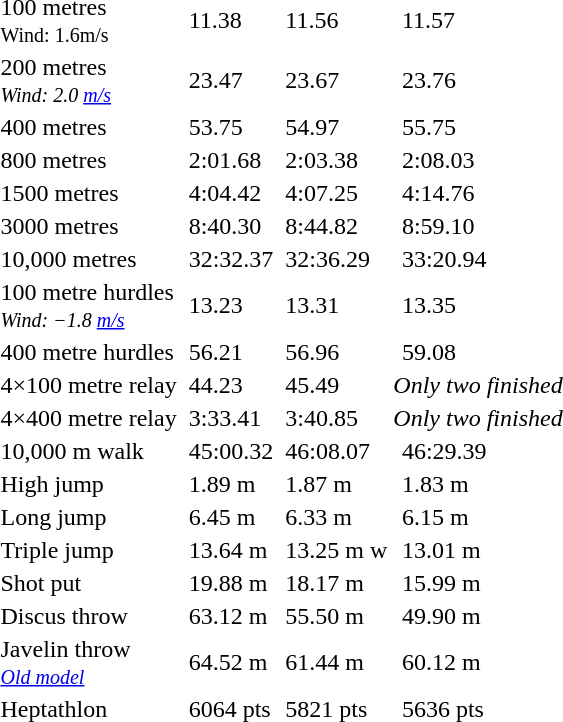<table>
<tr>
<td>100 metres<br><small> Wind: 1.6m/s</small></td>
<td></td>
<td>11.38</td>
<td></td>
<td>11.56</td>
<td></td>
<td>11.57</td>
</tr>
<tr>
<td>200 metres<br><small><em>Wind: 2.0 <a href='#'>m/s</a></em></small></td>
<td></td>
<td>23.47</td>
<td></td>
<td>23.67</td>
<td></td>
<td>23.76</td>
</tr>
<tr>
<td>400 metres</td>
<td></td>
<td>53.75</td>
<td></td>
<td>54.97</td>
<td></td>
<td>55.75</td>
</tr>
<tr>
<td>800 metres</td>
<td></td>
<td>2:01.68</td>
<td></td>
<td>2:03.38</td>
<td></td>
<td>2:08.03</td>
</tr>
<tr>
<td>1500 metres</td>
<td></td>
<td>4:04.42</td>
<td></td>
<td>4:07.25</td>
<td></td>
<td>4:14.76</td>
</tr>
<tr>
<td>3000 metres</td>
<td></td>
<td>8:40.30</td>
<td></td>
<td>8:44.82</td>
<td></td>
<td>8:59.10</td>
</tr>
<tr>
<td>10,000 metres</td>
<td></td>
<td>32:32.37</td>
<td></td>
<td>32:36.29</td>
<td></td>
<td>33:20.94</td>
</tr>
<tr>
<td>100 metre hurdles<br><small><em>Wind: −1.8 <a href='#'>m/s</a></em></small></td>
<td></td>
<td>13.23</td>
<td></td>
<td>13.31</td>
<td></td>
<td>13.35</td>
</tr>
<tr>
<td>400 metre hurdles</td>
<td></td>
<td>56.21</td>
<td></td>
<td>56.96</td>
<td></td>
<td>59.08</td>
</tr>
<tr>
<td>4×100 metre relay</td>
<td></td>
<td>44.23</td>
<td></td>
<td>45.49</td>
<td colspan=2><em>Only two finished</em></td>
</tr>
<tr>
<td>4×400 metre relay</td>
<td></td>
<td>3:33.41</td>
<td></td>
<td>3:40.85</td>
<td colspan=2><em>Only two finished</em></td>
</tr>
<tr>
<td>10,000 m walk</td>
<td></td>
<td>45:00.32</td>
<td></td>
<td>46:08.07</td>
<td></td>
<td>46:29.39</td>
</tr>
<tr>
<td>High jump</td>
<td></td>
<td>1.89 m</td>
<td></td>
<td>1.87 m</td>
<td></td>
<td>1.83 m</td>
</tr>
<tr>
<td>Long jump</td>
<td></td>
<td>6.45 m</td>
<td></td>
<td>6.33 m</td>
<td></td>
<td>6.15 m</td>
</tr>
<tr>
<td>Triple jump</td>
<td></td>
<td>13.64 m</td>
<td></td>
<td>13.25 m w</td>
<td></td>
<td>13.01 m</td>
</tr>
<tr>
<td>Shot put</td>
<td></td>
<td>19.88 m</td>
<td></td>
<td>18.17 m</td>
<td></td>
<td>15.99 m</td>
</tr>
<tr>
<td>Discus throw</td>
<td></td>
<td>63.12 m</td>
<td></td>
<td>55.50 m</td>
<td></td>
<td>49.90 m</td>
</tr>
<tr>
<td>Javelin throw<br><small><em><a href='#'>Old model</a></em></small></td>
<td></td>
<td>64.52 m</td>
<td></td>
<td>61.44 m</td>
<td></td>
<td>60.12 m</td>
</tr>
<tr>
<td>Heptathlon</td>
<td></td>
<td>6064 pts</td>
<td></td>
<td>5821 pts</td>
<td></td>
<td>5636 pts</td>
</tr>
</table>
